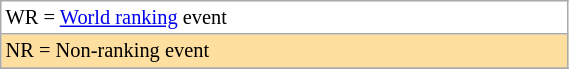<table class="wikitable" style="font-size:85%;" width=30%>
<tr bgcolor="#ffffff">
<td>WR = <a href='#'>World ranking</a> event</td>
</tr>
<tr style="background:#ffdf9f;">
<td>NR = Non-ranking event</td>
</tr>
<tr>
</tr>
</table>
